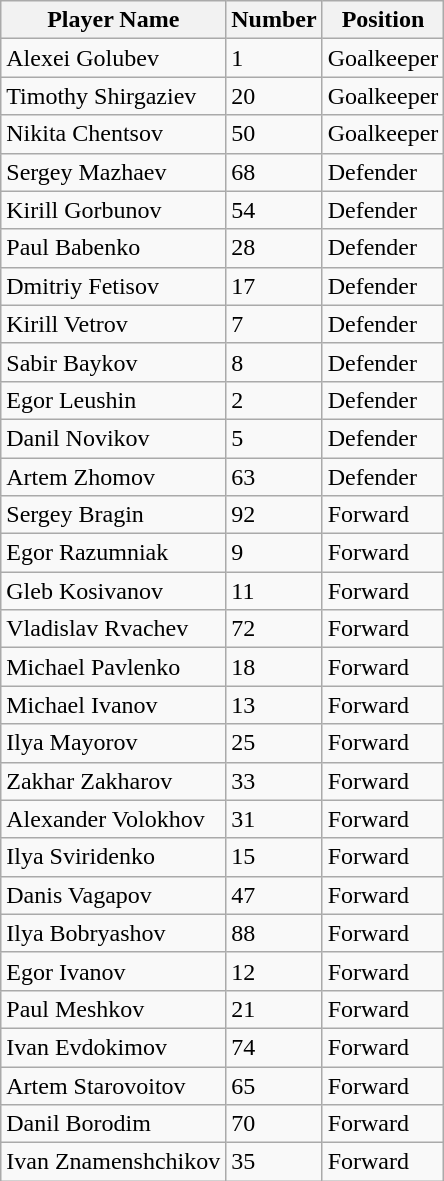<table class="wikitable">
<tr>
<th>Player Name</th>
<th>Number</th>
<th>Position</th>
</tr>
<tr>
<td>Alexei Golubev</td>
<td>1</td>
<td>Goalkeeper</td>
</tr>
<tr>
<td>Timothy Shirgaziev</td>
<td>20</td>
<td>Goalkeeper</td>
</tr>
<tr>
<td>Nikita Chentsov</td>
<td>50</td>
<td>Goalkeeper</td>
</tr>
<tr>
<td>Sergey Mazhaev</td>
<td>68</td>
<td>Defender</td>
</tr>
<tr>
<td>Kirill Gorbunov</td>
<td>54</td>
<td>Defender</td>
</tr>
<tr>
<td>Paul Babenko</td>
<td>28</td>
<td>Defender</td>
</tr>
<tr>
<td>Dmitriy Fetisov</td>
<td>17</td>
<td>Defender</td>
</tr>
<tr>
<td>Kirill Vetrov</td>
<td>7</td>
<td>Defender</td>
</tr>
<tr>
<td>Sabir Baykov</td>
<td>8</td>
<td>Defender</td>
</tr>
<tr>
<td>Egor Leushin</td>
<td>2</td>
<td>Defender</td>
</tr>
<tr>
<td>Danil Novikov</td>
<td>5</td>
<td>Defender</td>
</tr>
<tr>
<td>Artem Zhomov</td>
<td>63</td>
<td>Defender</td>
</tr>
<tr>
<td>Sergey Bragin</td>
<td>92</td>
<td>Forward</td>
</tr>
<tr>
<td>Egor Razumniak</td>
<td>9</td>
<td>Forward</td>
</tr>
<tr>
<td>Gleb Kosivanov</td>
<td>11</td>
<td>Forward</td>
</tr>
<tr>
<td>Vladislav Rvachev</td>
<td>72</td>
<td>Forward</td>
</tr>
<tr>
<td>Michael Pavlenko</td>
<td>18</td>
<td>Forward</td>
</tr>
<tr>
<td>Michael Ivanov</td>
<td>13</td>
<td>Forward</td>
</tr>
<tr>
<td>Ilya Mayorov</td>
<td>25</td>
<td>Forward</td>
</tr>
<tr>
<td>Zakhar Zakharov</td>
<td>33</td>
<td>Forward</td>
</tr>
<tr>
<td>Alexander Volokhov</td>
<td>31</td>
<td>Forward</td>
</tr>
<tr>
<td>Ilya Sviridenko</td>
<td>15</td>
<td>Forward</td>
</tr>
<tr>
<td>Danis Vagapov</td>
<td>47</td>
<td>Forward</td>
</tr>
<tr>
<td>Ilya Bobryashov</td>
<td>88</td>
<td>Forward</td>
</tr>
<tr>
<td>Egor Ivanov</td>
<td>12</td>
<td>Forward</td>
</tr>
<tr>
<td>Paul Meshkov</td>
<td>21</td>
<td>Forward</td>
</tr>
<tr>
<td>Ivan Evdokimov</td>
<td>74</td>
<td>Forward</td>
</tr>
<tr>
<td>Artem Starovoitov</td>
<td>65</td>
<td>Forward</td>
</tr>
<tr>
<td>Danil Borodim</td>
<td>70</td>
<td>Forward</td>
</tr>
<tr>
<td>Ivan Znamenshchikov</td>
<td>35</td>
<td>Forward</td>
</tr>
</table>
